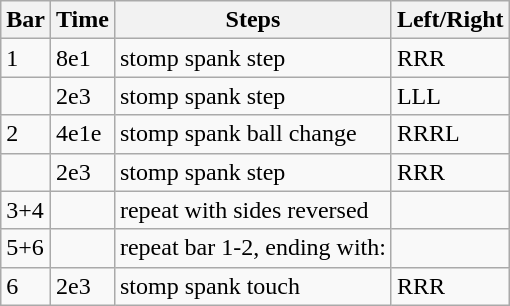<table class="wikitable">
<tr>
<th>Bar</th>
<th>Time</th>
<th>Steps</th>
<th>Left/Right</th>
</tr>
<tr>
<td>1</td>
<td>8e1</td>
<td>stomp spank step</td>
<td>RRR</td>
</tr>
<tr>
<td></td>
<td>2e3</td>
<td>stomp spank step</td>
<td>LLL</td>
</tr>
<tr>
<td>2</td>
<td>4e1e</td>
<td>stomp spank ball change</td>
<td>RRRL</td>
</tr>
<tr>
<td></td>
<td>2e3</td>
<td>stomp spank step</td>
<td>RRR</td>
</tr>
<tr>
<td>3+4</td>
<td></td>
<td>repeat with sides reversed</td>
<td></td>
</tr>
<tr>
<td>5+6</td>
<td></td>
<td>repeat bar 1-2, ending with:</td>
<td></td>
</tr>
<tr>
<td>6</td>
<td>2e3</td>
<td>stomp spank touch</td>
<td>RRR</td>
</tr>
</table>
